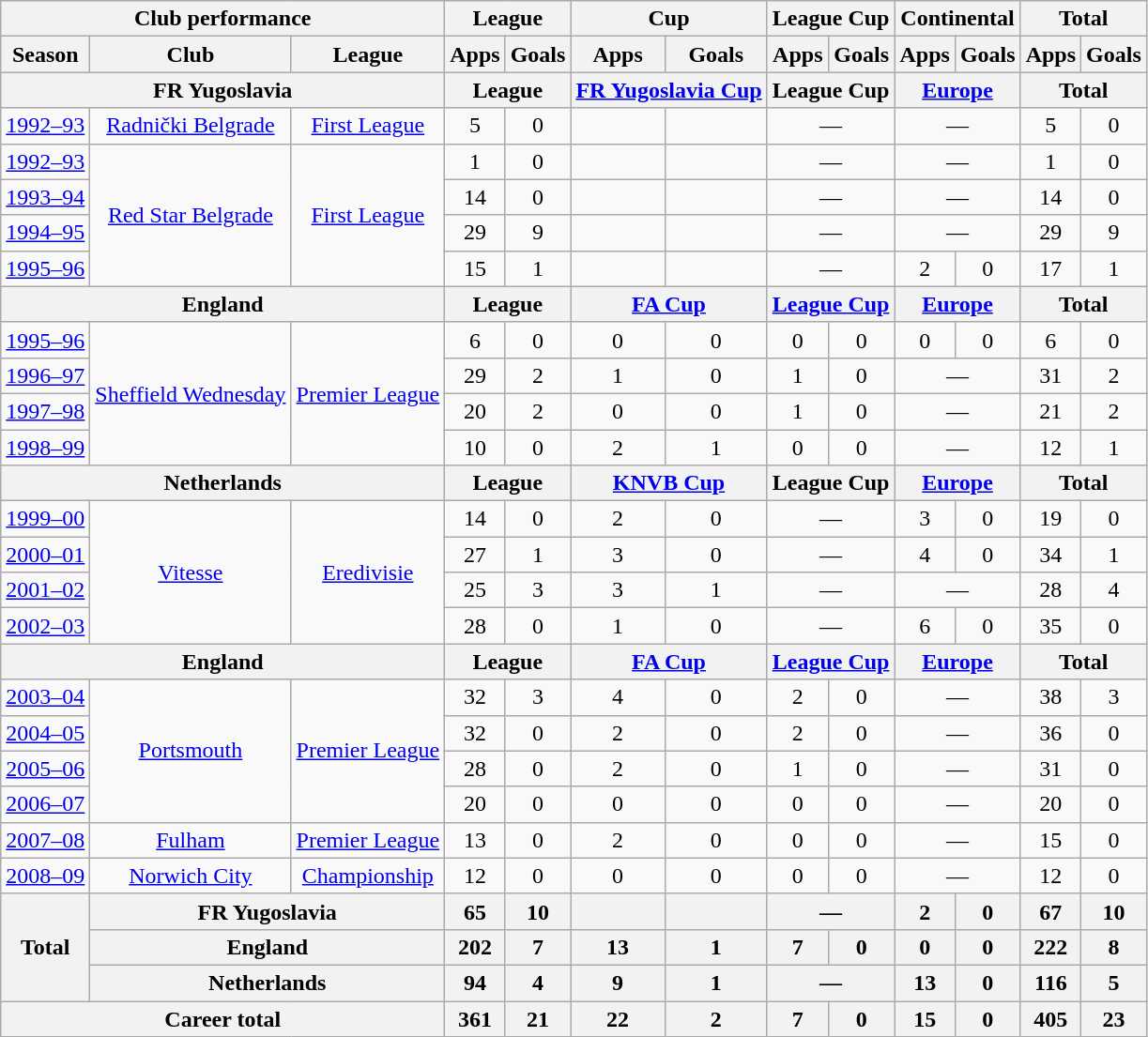<table class="wikitable" style="text-align:center">
<tr>
<th colspan=3>Club performance</th>
<th colspan=2>League</th>
<th colspan=2>Cup</th>
<th colspan=2>League Cup</th>
<th colspan=2>Continental</th>
<th colspan=2>Total</th>
</tr>
<tr>
<th>Season</th>
<th>Club</th>
<th>League</th>
<th>Apps</th>
<th>Goals</th>
<th>Apps</th>
<th>Goals</th>
<th>Apps</th>
<th>Goals</th>
<th>Apps</th>
<th>Goals</th>
<th>Apps</th>
<th>Goals</th>
</tr>
<tr>
<th colspan=3>FR Yugoslavia</th>
<th colspan=2>League</th>
<th colspan=2><a href='#'>FR Yugoslavia Cup</a></th>
<th colspan=2>League Cup</th>
<th colspan=2><a href='#'>Europe</a></th>
<th colspan=2>Total</th>
</tr>
<tr>
<td><a href='#'>1992–93</a></td>
<td><a href='#'>Radnički Belgrade</a></td>
<td><a href='#'>First League</a></td>
<td>5</td>
<td>0</td>
<td></td>
<td></td>
<td colspan="2">—</td>
<td colspan="2">—</td>
<td>5</td>
<td>0</td>
</tr>
<tr>
<td><a href='#'>1992–93</a></td>
<td rowspan="4"><a href='#'>Red Star Belgrade</a></td>
<td rowspan="4"><a href='#'>First League</a></td>
<td>1</td>
<td>0</td>
<td></td>
<td></td>
<td colspan="2">—</td>
<td colspan="2">—</td>
<td>1</td>
<td>0</td>
</tr>
<tr>
<td><a href='#'>1993–94</a></td>
<td>14</td>
<td>0</td>
<td></td>
<td></td>
<td colspan="2">—</td>
<td colspan="2">—</td>
<td>14</td>
<td>0</td>
</tr>
<tr>
<td><a href='#'>1994–95</a></td>
<td>29</td>
<td>9</td>
<td></td>
<td></td>
<td colspan="2">—</td>
<td colspan="2">—</td>
<td>29</td>
<td>9</td>
</tr>
<tr>
<td><a href='#'>1995–96</a></td>
<td>15</td>
<td>1</td>
<td></td>
<td></td>
<td colspan="2">—</td>
<td>2</td>
<td>0</td>
<td>17</td>
<td>1</td>
</tr>
<tr>
<th colspan=3>England</th>
<th colspan=2>League</th>
<th colspan=2><a href='#'>FA Cup</a></th>
<th colspan=2><a href='#'>League Cup</a></th>
<th colspan=2><a href='#'>Europe</a></th>
<th colspan=2>Total</th>
</tr>
<tr>
<td><a href='#'>1995–96</a></td>
<td rowspan="4"><a href='#'>Sheffield Wednesday</a></td>
<td rowspan="4"><a href='#'>Premier League</a></td>
<td>6</td>
<td>0</td>
<td>0</td>
<td>0</td>
<td>0</td>
<td>0</td>
<td>0</td>
<td>0</td>
<td>6</td>
<td>0</td>
</tr>
<tr>
<td><a href='#'>1996–97</a></td>
<td>29</td>
<td>2</td>
<td>1</td>
<td>0</td>
<td>1</td>
<td>0</td>
<td colspan="2">—</td>
<td>31</td>
<td>2</td>
</tr>
<tr>
<td><a href='#'>1997–98</a></td>
<td>20</td>
<td>2</td>
<td>0</td>
<td>0</td>
<td>1</td>
<td>0</td>
<td colspan="2">—</td>
<td>21</td>
<td>2</td>
</tr>
<tr>
<td><a href='#'>1998–99</a></td>
<td>10</td>
<td>0</td>
<td>2</td>
<td>1</td>
<td>0</td>
<td>0</td>
<td colspan="2">—</td>
<td>12</td>
<td>1</td>
</tr>
<tr>
<th colspan=3>Netherlands</th>
<th colspan=2>League</th>
<th colspan=2><a href='#'>KNVB Cup</a></th>
<th colspan=2>League Cup</th>
<th colspan=2><a href='#'>Europe</a></th>
<th colspan=2>Total</th>
</tr>
<tr>
<td><a href='#'>1999–00</a></td>
<td rowspan="4"><a href='#'>Vitesse</a></td>
<td rowspan="4"><a href='#'>Eredivisie</a></td>
<td>14</td>
<td>0</td>
<td>2</td>
<td>0</td>
<td colspan="2">—</td>
<td>3</td>
<td>0</td>
<td>19</td>
<td>0</td>
</tr>
<tr>
<td><a href='#'>2000–01</a></td>
<td>27</td>
<td>1</td>
<td>3</td>
<td>0</td>
<td colspan="2">—</td>
<td>4</td>
<td>0</td>
<td>34</td>
<td>1</td>
</tr>
<tr>
<td><a href='#'>2001–02</a></td>
<td>25</td>
<td>3</td>
<td>3</td>
<td>1</td>
<td colspan="2">—</td>
<td colspan="2">—</td>
<td>28</td>
<td>4</td>
</tr>
<tr>
<td><a href='#'>2002–03</a></td>
<td>28</td>
<td>0</td>
<td>1</td>
<td>0</td>
<td colspan="2">—</td>
<td>6</td>
<td>0</td>
<td>35</td>
<td>0</td>
</tr>
<tr>
<th colspan=3>England</th>
<th colspan=2>League</th>
<th colspan=2><a href='#'>FA Cup</a></th>
<th colspan=2><a href='#'>League Cup</a></th>
<th colspan=2><a href='#'>Europe</a></th>
<th colspan=2>Total</th>
</tr>
<tr>
<td><a href='#'>2003–04</a></td>
<td rowspan="4"><a href='#'>Portsmouth</a></td>
<td rowspan="4"><a href='#'>Premier League</a></td>
<td>32</td>
<td>3</td>
<td>4</td>
<td>0</td>
<td>2</td>
<td>0</td>
<td colspan="2">—</td>
<td>38</td>
<td>3</td>
</tr>
<tr>
<td><a href='#'>2004–05</a></td>
<td>32</td>
<td>0</td>
<td>2</td>
<td>0</td>
<td>2</td>
<td>0</td>
<td colspan="2">—</td>
<td>36</td>
<td>0</td>
</tr>
<tr>
<td><a href='#'>2005–06</a></td>
<td>28</td>
<td>0</td>
<td>2</td>
<td>0</td>
<td>1</td>
<td>0</td>
<td colspan="2">—</td>
<td>31</td>
<td>0</td>
</tr>
<tr>
<td><a href='#'>2006–07</a></td>
<td>20</td>
<td>0</td>
<td>0</td>
<td>0</td>
<td>0</td>
<td>0</td>
<td colspan="2">—</td>
<td>20</td>
<td>0</td>
</tr>
<tr>
<td><a href='#'>2007–08</a></td>
<td><a href='#'>Fulham</a></td>
<td><a href='#'>Premier League</a></td>
<td>13</td>
<td>0</td>
<td>2</td>
<td>0</td>
<td>0</td>
<td>0</td>
<td colspan="2">—</td>
<td>15</td>
<td>0</td>
</tr>
<tr>
<td><a href='#'>2008–09</a></td>
<td><a href='#'>Norwich City</a></td>
<td><a href='#'>Championship</a></td>
<td>12</td>
<td>0</td>
<td>0</td>
<td>0</td>
<td>0</td>
<td>0</td>
<td colspan="2">—</td>
<td>12</td>
<td>0</td>
</tr>
<tr>
<th rowspan=3>Total</th>
<th colspan=2>FR Yugoslavia</th>
<th>65</th>
<th>10</th>
<th></th>
<th></th>
<th colspan="2">—</th>
<th>2</th>
<th>0</th>
<th>67</th>
<th>10</th>
</tr>
<tr>
<th colspan=2>England</th>
<th>202</th>
<th>7</th>
<th>13</th>
<th>1</th>
<th>7</th>
<th>0</th>
<th>0</th>
<th>0</th>
<th>222</th>
<th>8</th>
</tr>
<tr>
<th colspan=2>Netherlands</th>
<th>94</th>
<th>4</th>
<th>9</th>
<th>1</th>
<th colspan="2">—</th>
<th>13</th>
<th>0</th>
<th>116</th>
<th>5</th>
</tr>
<tr>
<th colspan=3>Career total</th>
<th>361</th>
<th>21</th>
<th>22</th>
<th>2</th>
<th>7</th>
<th>0</th>
<th>15</th>
<th>0</th>
<th>405</th>
<th>23</th>
</tr>
</table>
